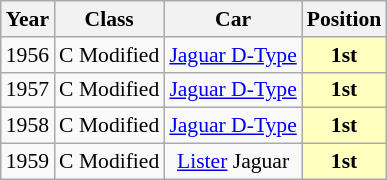<table class="wikitable" style="text-align:center; font-size:90%">
<tr>
<th>Year</th>
<th>Class</th>
<th>Car</th>
<th>Position</th>
</tr>
<tr>
<td>1956</td>
<td>C Modified</td>
<td><a href='#'>Jaguar D-Type</a></td>
<td style="background:#ffffbf;"><strong>1st</strong></td>
</tr>
<tr>
<td>1957</td>
<td>C Modified</td>
<td><a href='#'>Jaguar D-Type</a></td>
<td style="background:#ffffbf;"><strong>1st</strong></td>
</tr>
<tr>
<td>1958</td>
<td>C Modified</td>
<td><a href='#'>Jaguar D-Type</a></td>
<td style="background:#ffffbf;"><strong>1st</strong></td>
</tr>
<tr>
<td>1959</td>
<td>C Modified</td>
<td><a href='#'>Lister</a> Jaguar</td>
<td style="background:#ffffbf;"><strong>1st</strong></td>
</tr>
</table>
